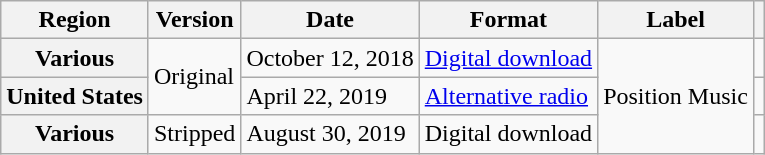<table class="wikitable plainrowheaders">
<tr>
<th scope="col">Region</th>
<th scope="col">Version</th>
<th scope="col">Date</th>
<th scope="col">Format</th>
<th scope="col">Label</th>
<th scope="col"></th>
</tr>
<tr>
<th scope="row">Various</th>
<td rowspan="2">Original</td>
<td>October 12, 2018</td>
<td><a href='#'>Digital download</a></td>
<td rowspan="3">Position Music</td>
<td align="center"></td>
</tr>
<tr>
<th scope="row">United States</th>
<td>April 22, 2019</td>
<td><a href='#'>Alternative radio</a></td>
<td align="center"></td>
</tr>
<tr>
<th scope="row">Various</th>
<td>Stripped</td>
<td>August 30, 2019</td>
<td>Digital download</td>
<td align="center"></td>
</tr>
</table>
